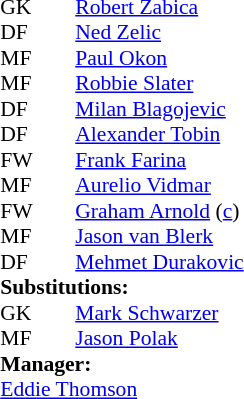<table cellspacing="0" cellpadding="0" style="font-size:90%; margin:0.2em auto;">
<tr>
<th width="25"></th>
<th width="25"></th>
</tr>
<tr>
<td>GK</td>
<td></td>
<td><a href='#'>Robert Zabica</a></td>
<td></td>
</tr>
<tr>
<td>DF</td>
<td></td>
<td><a href='#'>Ned Zelic</a></td>
</tr>
<tr>
<td>MF</td>
<td></td>
<td><a href='#'>Paul Okon</a></td>
</tr>
<tr>
<td>MF</td>
<td></td>
<td><a href='#'>Robbie Slater</a></td>
</tr>
<tr>
<td>DF</td>
<td></td>
<td><a href='#'>Milan Blagojevic</a></td>
<td></td>
</tr>
<tr>
<td>DF</td>
<td></td>
<td><a href='#'>Alexander Tobin</a></td>
</tr>
<tr>
<td>FW</td>
<td></td>
<td><a href='#'>Frank Farina</a></td>
</tr>
<tr>
<td>MF</td>
<td></td>
<td><a href='#'>Aurelio Vidmar</a></td>
<td></td>
</tr>
<tr>
<td>FW</td>
<td></td>
<td><a href='#'>Graham Arnold</a> (<a href='#'>c</a>)</td>
</tr>
<tr>
<td>MF</td>
<td></td>
<td><a href='#'>Jason van Blerk</a></td>
</tr>
<tr>
<td>DF</td>
<td></td>
<td><a href='#'>Mehmet Durakovic</a></td>
</tr>
<tr>
<td colspan=3><strong>Substitutions:</strong></td>
</tr>
<tr>
<td>GK</td>
<td></td>
<td><a href='#'>Mark Schwarzer</a></td>
<td></td>
</tr>
<tr>
<td>MF</td>
<td></td>
<td><a href='#'>Jason Polak</a></td>
<td></td>
</tr>
<tr>
<td colspan=3><strong>Manager:</strong></td>
</tr>
<tr>
<td colspan="4"> <a href='#'>Eddie Thomson</a></td>
</tr>
</table>
